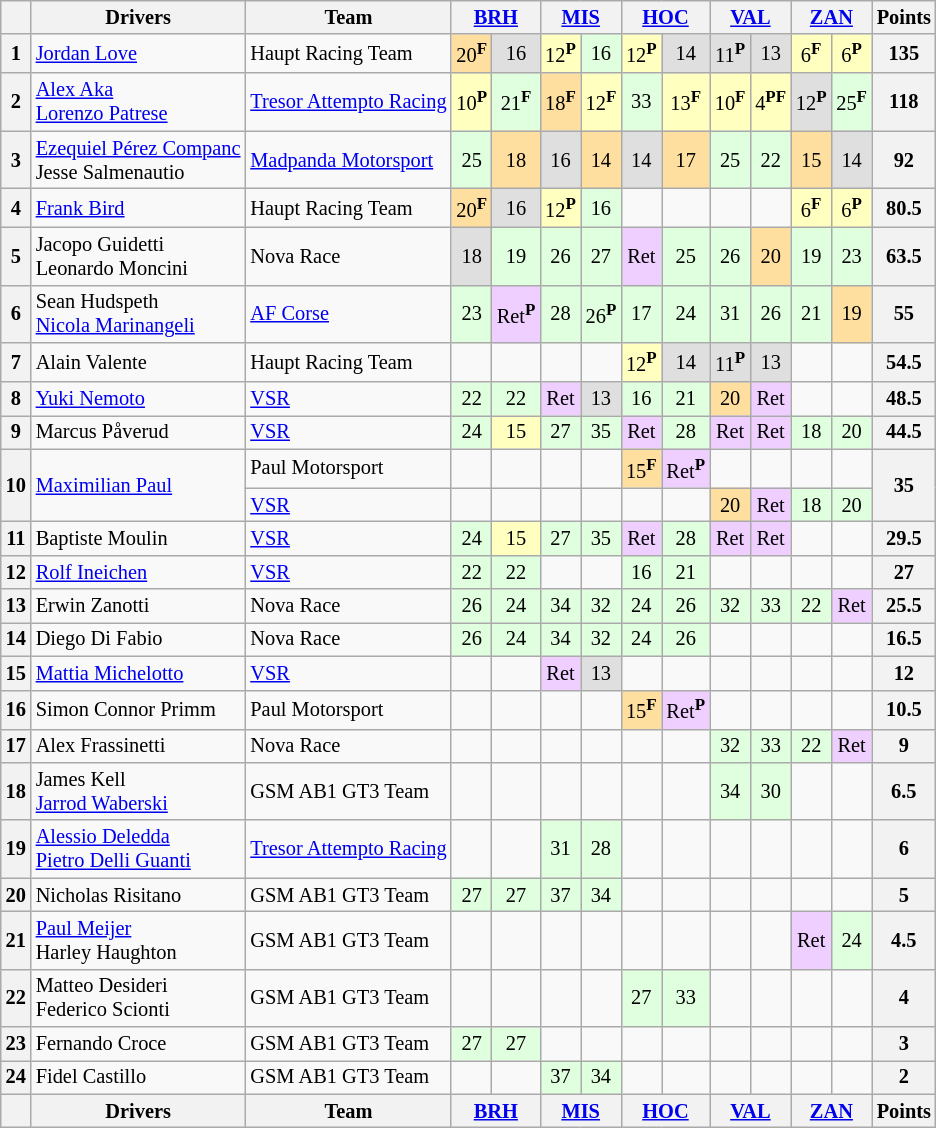<table class="wikitable" style="font-size:85%; text-align:center;">
<tr>
<th></th>
<th>Drivers</th>
<th>Team</th>
<th colspan=2><a href='#'>BRH</a><br></th>
<th colspan=2><a href='#'>MIS</a><br></th>
<th colspan=2><a href='#'>HOC</a><br></th>
<th colspan=2><a href='#'>VAL</a><br></th>
<th colspan=2><a href='#'>ZAN</a><br></th>
<th>Points</th>
</tr>
<tr>
<th>1</th>
<td align=left> <a href='#'>Jordan Love</a></td>
<td align=left> Haupt Racing Team</td>
<td style="background:#ffdf9f;">20<sup><strong>F</strong></sup></td>
<td style="background:#dfdfdf;">16</td>
<td style="background:#ffffbf;">12<sup><strong>P</strong></sup></td>
<td style="background:#dfffdf;">16</td>
<td style="background:#ffffbf;">12<sup><strong>P</strong></sup></td>
<td style="background:#dfdfdf;">14</td>
<td style="background:#dfdfdf;">11<sup><strong>P</strong></sup></td>
<td style="background:#dfdfdf;">13</td>
<td style="background:#ffffbf;">6<sup><strong>F</strong></sup></td>
<td style="background:#ffffbf;">6<sup><strong>P</strong></sup></td>
<th>135</th>
</tr>
<tr>
<th>2</th>
<td align=left> <a href='#'>Alex Aka</a><br> <a href='#'>Lorenzo Patrese</a></td>
<td align=left> <a href='#'>Tresor Attempto Racing</a></td>
<td style="background:#ffffbf;">10<sup><strong>P</strong></sup></td>
<td style="background:#dfffdf;">21<sup><strong>F</strong></sup></td>
<td style="background:#ffdf9f;">18<sup><strong>F</strong></sup></td>
<td style="background:#ffffbf;">12<sup><strong>F</strong></sup></td>
<td style="background:#dfffdf;">33</td>
<td style="background:#ffffbf;">13<sup><strong>F</strong></sup></td>
<td style="background:#ffffbf;">10<sup><strong>F</strong></sup></td>
<td style="background:#ffffbf;">4<sup><strong>PF</strong></sup></td>
<td style="background:#dfdfdf;">12<sup><strong>P</strong></sup></td>
<td style="background:#dfffdf;">25<sup><strong>F</strong></sup></td>
<th>118</th>
</tr>
<tr>
<th>3</th>
<td align=left> <a href='#'>Ezequiel Pérez Companc</a><br> Jesse Salmenautio</td>
<td align=left> <a href='#'>Madpanda Motorsport</a></td>
<td style="background:#dfffdf;">25</td>
<td style="background:#ffdf9f;">18</td>
<td style="background:#dfdfdf;">16</td>
<td style="background:#ffdf9f;">14</td>
<td style="background:#dfdfdf;">14</td>
<td style="background:#ffdf9f;">17</td>
<td style="background:#dfffdf;">25</td>
<td style="background:#dfffdf;">22</td>
<td style="background:#ffdf9f;">15</td>
<td style="background:#dfdfdf;">14</td>
<th>92</th>
</tr>
<tr>
<th>4</th>
<td align=left> <a href='#'>Frank Bird</a></td>
<td align=left> Haupt Racing Team</td>
<td style="background:#ffdf9f;">20<sup><strong>F</strong></sup></td>
<td style="background:#dfdfdf;">16</td>
<td style="background:#ffffbf;">12<sup><strong>P</strong></sup></td>
<td style="background:#dfffdf;">16</td>
<td></td>
<td></td>
<td></td>
<td></td>
<td style="background:#ffffbf;">6<sup><strong>F</strong></sup></td>
<td style="background:#ffffbf;">6<sup><strong>P</strong></sup></td>
<th>80.5</th>
</tr>
<tr>
<th>5</th>
<td align=left> Jacopo Guidetti<br> Leonardo Moncini</td>
<td align=left> Nova Race</td>
<td style="background:#dfdfdf;">18</td>
<td style="background:#dfffdf;">19</td>
<td style="background:#dfffdf;">26</td>
<td style="background:#dfffdf;">27</td>
<td style="background:#efcfff;">Ret</td>
<td style="background:#dfffdf;">25</td>
<td style="background:#dfffdf;">26</td>
<td style="background:#ffdf9f;">20</td>
<td style="background:#dfffdf;">19</td>
<td style="background:#dfffdf;">23</td>
<th>63.5</th>
</tr>
<tr>
<th>6</th>
<td align=left> Sean Hudspeth<br> <a href='#'>Nicola Marinangeli</a></td>
<td align=left> <a href='#'>AF Corse</a></td>
<td style="background:#dfffdf;">23</td>
<td style="background:#efcfff;">Ret<sup><strong>P</strong></sup></td>
<td style="background:#dfffdf;">28</td>
<td style="background:#dfffdf;">26<sup><strong>P</strong></sup></td>
<td style="background:#dfffdf;">17</td>
<td style="background:#dfffdf;">24</td>
<td style="background:#dfffdf;">31</td>
<td style="background:#dfffdf;">26</td>
<td style="background:#dfffdf;">21</td>
<td style="background:#ffdf9f;">19</td>
<th>55</th>
</tr>
<tr>
<th>7</th>
<td align=left> Alain Valente</td>
<td align=left> Haupt Racing Team</td>
<td></td>
<td></td>
<td></td>
<td></td>
<td style="background:#ffffbf;">12<sup><strong>P</strong></sup></td>
<td style="background:#dfdfdf;">14</td>
<td style="background:#dfdfdf;">11<sup><strong>P</strong></sup></td>
<td style="background:#dfdfdf;">13</td>
<td></td>
<td></td>
<th>54.5</th>
</tr>
<tr>
<th>8</th>
<td align=left> <a href='#'>Yuki Nemoto</a></td>
<td align=left> <a href='#'>VSR</a></td>
<td style="background:#dfffdf;">22</td>
<td style="background:#dfffdf;">22</td>
<td style="background:#efcfff;">Ret</td>
<td style="background:#dfdfdf;">13</td>
<td style="background:#dfffdf;">16</td>
<td style="background:#dfffdf;">21</td>
<td style="background:#ffdf9f;">20</td>
<td style="background:#efcfff;">Ret</td>
<td></td>
<td></td>
<th>48.5</th>
</tr>
<tr>
<th>9</th>
<td align=left> Marcus Påverud</td>
<td align=left> <a href='#'>VSR</a></td>
<td style="background:#dfffdf;">24</td>
<td style="background:#ffffbf;">15</td>
<td style="background:#dfffdf;">27</td>
<td style="background:#dfffdf;">35</td>
<td style="background:#efcfff;">Ret</td>
<td style="background:#dfffdf;">28</td>
<td style="background:#efcfff;">Ret</td>
<td style="background:#efcfff;">Ret</td>
<td style="background:#dfffdf;">18</td>
<td style="background:#dfffdf;">20</td>
<th>44.5</th>
</tr>
<tr>
<th rowspan="2">10</th>
<td rowspan="2" align="left"> <a href='#'>Maximilian Paul</a></td>
<td align=left> Paul Motorsport</td>
<td></td>
<td></td>
<td></td>
<td></td>
<td style="background:#ffdf9f;">15<sup><strong>F</strong></sup></td>
<td style="background:#efcfff;">Ret<sup><strong>P</strong></sup></td>
<td></td>
<td></td>
<td></td>
<td></td>
<th rowspan="2">35</th>
</tr>
<tr>
<td align=left> <a href='#'>VSR</a></td>
<td></td>
<td></td>
<td></td>
<td></td>
<td></td>
<td></td>
<td style="background:#ffdf9f;">20</td>
<td style="background:#efcfff;">Ret</td>
<td style="background:#dfffdf;">18</td>
<td style="background:#dfffdf;">20</td>
</tr>
<tr>
<th>11</th>
<td align=left> Baptiste Moulin</td>
<td align=left> <a href='#'>VSR</a></td>
<td style="background:#dfffdf;">24</td>
<td style="background:#ffffbf;">15</td>
<td style="background:#dfffdf;">27</td>
<td style="background:#dfffdf;">35</td>
<td style="background:#efcfff;">Ret</td>
<td style="background:#dfffdf;">28</td>
<td style="background:#efcfff;">Ret</td>
<td style="background:#efcfff;">Ret</td>
<td></td>
<td></td>
<th>29.5</th>
</tr>
<tr>
<th>12</th>
<td align=left> <a href='#'>Rolf Ineichen</a></td>
<td align=left> <a href='#'>VSR</a></td>
<td style="background:#dfffdf;">22</td>
<td style="background:#dfffdf;">22</td>
<td></td>
<td></td>
<td style="background:#dfffdf;">16</td>
<td style="background:#dfffdf;">21</td>
<td></td>
<td></td>
<td></td>
<td></td>
<th>27</th>
</tr>
<tr>
<th>13</th>
<td align=left> Erwin Zanotti</td>
<td align=left> Nova Race</td>
<td style="background:#dfffdf;">26</td>
<td style="background:#dfffdf;">24</td>
<td style="background:#dfffdf;">34</td>
<td style="background:#dfffdf;">32</td>
<td style="background:#dfffdf;">24</td>
<td style="background:#dfffdf;">26</td>
<td style="background:#dfffdf;">32</td>
<td style="background:#dfffdf;">33</td>
<td style="background:#dfffdf;">22</td>
<td style="background:#efcfff;">Ret</td>
<th>25.5</th>
</tr>
<tr>
<th>14</th>
<td align="left"> Diego Di Fabio</td>
<td align="left"> Nova Race</td>
<td style="background:#dfffdf;">26</td>
<td style="background:#dfffdf;">24</td>
<td style="background:#dfffdf;">34</td>
<td style="background:#dfffdf;">32</td>
<td style="background:#dfffdf;">24</td>
<td style="background:#dfffdf;">26</td>
<td></td>
<td></td>
<td></td>
<td></td>
<th>16.5</th>
</tr>
<tr>
<th>15</th>
<td align=left> <a href='#'>Mattia Michelotto</a></td>
<td align=left> <a href='#'>VSR</a></td>
<td></td>
<td></td>
<td style="background:#efcfff;">Ret</td>
<td style="background:#dfdfdf;">13</td>
<td></td>
<td></td>
<td></td>
<td></td>
<td></td>
<td></td>
<th>12</th>
</tr>
<tr>
<th>16</th>
<td align="left"> Simon Connor Primm</td>
<td align="left"> Paul Motorsport</td>
<td></td>
<td></td>
<td></td>
<td></td>
<td style="background:#ffdf9f;">15<sup><strong>F</strong></sup></td>
<td style="background:#efcfff;">Ret<sup><strong>P</strong></sup></td>
<td></td>
<td></td>
<td></td>
<td></td>
<th>10.5</th>
</tr>
<tr>
<th>17</th>
<td align=left> Alex Frassinetti</td>
<td align=left> Nova Race</td>
<td></td>
<td></td>
<td></td>
<td></td>
<td></td>
<td></td>
<td style="background:#dfffdf;">32</td>
<td style="background:#dfffdf;">33</td>
<td style="background:#dfffdf;">22</td>
<td style="background:#efcfff;">Ret</td>
<th>9</th>
</tr>
<tr>
<th>18</th>
<td align=left> James Kell<br> <a href='#'>Jarrod Waberski</a></td>
<td align=left> GSM AB1 GT3 Team</td>
<td></td>
<td></td>
<td></td>
<td></td>
<td></td>
<td></td>
<td style="background:#dfffdf;">34</td>
<td style="background:#dfffdf;">30</td>
<td></td>
<td></td>
<th>6.5</th>
</tr>
<tr>
<th>19</th>
<td align=left> <a href='#'>Alessio Deledda</a><br> <a href='#'>Pietro Delli Guanti</a></td>
<td align=left> <a href='#'>Tresor Attempto Racing</a></td>
<td></td>
<td></td>
<td style="background:#dfffdf;">31</td>
<td style="background:#dfffdf;">28</td>
<td></td>
<td></td>
<td></td>
<td></td>
<td></td>
<td></td>
<th>6</th>
</tr>
<tr>
<th>20</th>
<td align=left> Nicholas Risitano</td>
<td align=left> GSM AB1 GT3 Team</td>
<td style="background:#dfffdf;">27</td>
<td style="background:#dfffdf;">27</td>
<td style="background:#dfffdf;">37</td>
<td style="background:#dfffdf;">34</td>
<td></td>
<td></td>
<td></td>
<td></td>
<td></td>
<td></td>
<th>5</th>
</tr>
<tr>
<th>21</th>
<td align="left"> <a href='#'>Paul Meijer</a><br> Harley Haughton</td>
<td align="left"> GSM AB1 GT3 Team</td>
<td></td>
<td></td>
<td></td>
<td></td>
<td></td>
<td></td>
<td></td>
<td></td>
<td style="background:#efcfff;">Ret</td>
<td style="background:#dfffdf;">24</td>
<th>4.5</th>
</tr>
<tr>
<th>22</th>
<td align=left> Matteo Desideri<br> Federico Scionti</td>
<td align=left> GSM AB1 GT3 Team</td>
<td></td>
<td></td>
<td></td>
<td></td>
<td style="background:#dfffdf;">27</td>
<td style="background:#dfffdf;">33</td>
<td></td>
<td></td>
<td></td>
<td></td>
<th>4</th>
</tr>
<tr>
<th>23</th>
<td align=left> Fernando Croce</td>
<td align=left> GSM AB1 GT3 Team</td>
<td style="background:#dfffdf;">27</td>
<td style="background:#dfffdf;">27</td>
<td></td>
<td></td>
<td></td>
<td></td>
<td></td>
<td></td>
<td></td>
<td></td>
<th>3</th>
</tr>
<tr>
<th>24</th>
<td align=left> Fidel Castillo</td>
<td align=left> GSM AB1 GT3 Team</td>
<td></td>
<td></td>
<td style="background:#dfffdf;">37</td>
<td style="background:#dfffdf;">34</td>
<td></td>
<td></td>
<td></td>
<td></td>
<td></td>
<td></td>
<th>2</th>
</tr>
<tr>
<th></th>
<th>Drivers</th>
<th>Team</th>
<th colspan=2><a href='#'>BRH</a><br></th>
<th colspan=2><a href='#'>MIS</a><br></th>
<th colspan=2><a href='#'>HOC</a><br></th>
<th colspan=2><a href='#'>VAL</a><br></th>
<th colspan=2><a href='#'>ZAN</a><br></th>
<th>Points</th>
</tr>
</table>
